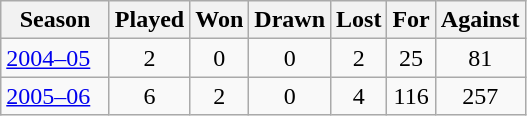<table class = wikitable>
<tr>
<th width="65">Season</th>
<th width="20">Played</th>
<th width="20">Won</th>
<th width="20">Drawn</th>
<th width="20">Lost</th>
<th width="20">For</th>
<th width="20">Against</th>
</tr>
<tr align=center>
<td align=left><a href='#'>2004–05</a></td>
<td>2</td>
<td>0</td>
<td>0</td>
<td>2</td>
<td>25</td>
<td>81</td>
</tr>
<tr align=center>
<td align=left><a href='#'>2005–06</a></td>
<td>6</td>
<td>2</td>
<td>0</td>
<td>4</td>
<td>116</td>
<td>257</td>
</tr>
</table>
